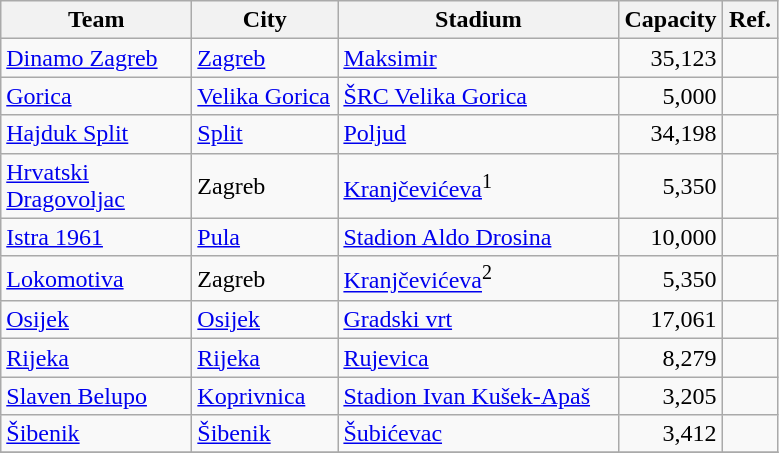<table class="wikitable sortable">
<tr>
<th width="120">Team</th>
<th width="90">City</th>
<th width="180">Stadium</th>
<th width="60">Capacity</th>
<th width="30">Ref.</th>
</tr>
<tr>
<td><a href='#'>Dinamo Zagreb</a></td>
<td><a href='#'>Zagreb</a></td>
<td><a href='#'>Maksimir</a></td>
<td align="right">35,123</td>
<td></td>
</tr>
<tr>
<td><a href='#'>Gorica</a></td>
<td><a href='#'>Velika Gorica</a></td>
<td><a href='#'>ŠRC Velika Gorica</a></td>
<td align="right">5,000</td>
<td></td>
</tr>
<tr>
<td><a href='#'>Hajduk Split</a></td>
<td><a href='#'>Split</a></td>
<td><a href='#'>Poljud</a></td>
<td align="right">34,198</td>
<td></td>
</tr>
<tr>
<td><a href='#'>Hrvatski Dragovoljac</a></td>
<td>Zagreb</td>
<td><a href='#'>Kranjčevićeva</a><sup>1</sup></td>
<td align="right">5,350</td>
<td></td>
</tr>
<tr>
<td><a href='#'>Istra 1961</a></td>
<td><a href='#'>Pula</a></td>
<td><a href='#'>Stadion Aldo Drosina</a></td>
<td align="right">10,000</td>
<td></td>
</tr>
<tr>
<td><a href='#'>Lokomotiva</a></td>
<td>Zagreb</td>
<td><a href='#'>Kranjčevićeva</a><sup>2</sup></td>
<td align="right">5,350</td>
<td></td>
</tr>
<tr>
<td><a href='#'>Osijek</a></td>
<td><a href='#'>Osijek</a></td>
<td><a href='#'>Gradski vrt</a></td>
<td align="right">17,061</td>
<td></td>
</tr>
<tr>
<td><a href='#'>Rijeka</a></td>
<td><a href='#'>Rijeka</a></td>
<td><a href='#'>Rujevica</a></td>
<td align="right">8,279</td>
<td></td>
</tr>
<tr>
<td><a href='#'>Slaven Belupo</a></td>
<td><a href='#'>Koprivnica</a></td>
<td><a href='#'>Stadion Ivan Kušek-Apaš</a></td>
<td align="right">3,205</td>
<td></td>
</tr>
<tr>
<td><a href='#'>Šibenik</a></td>
<td><a href='#'>Šibenik</a></td>
<td><a href='#'>Šubićevac</a></td>
<td align="right">3,412</td>
<td></td>
</tr>
<tr>
</tr>
</table>
